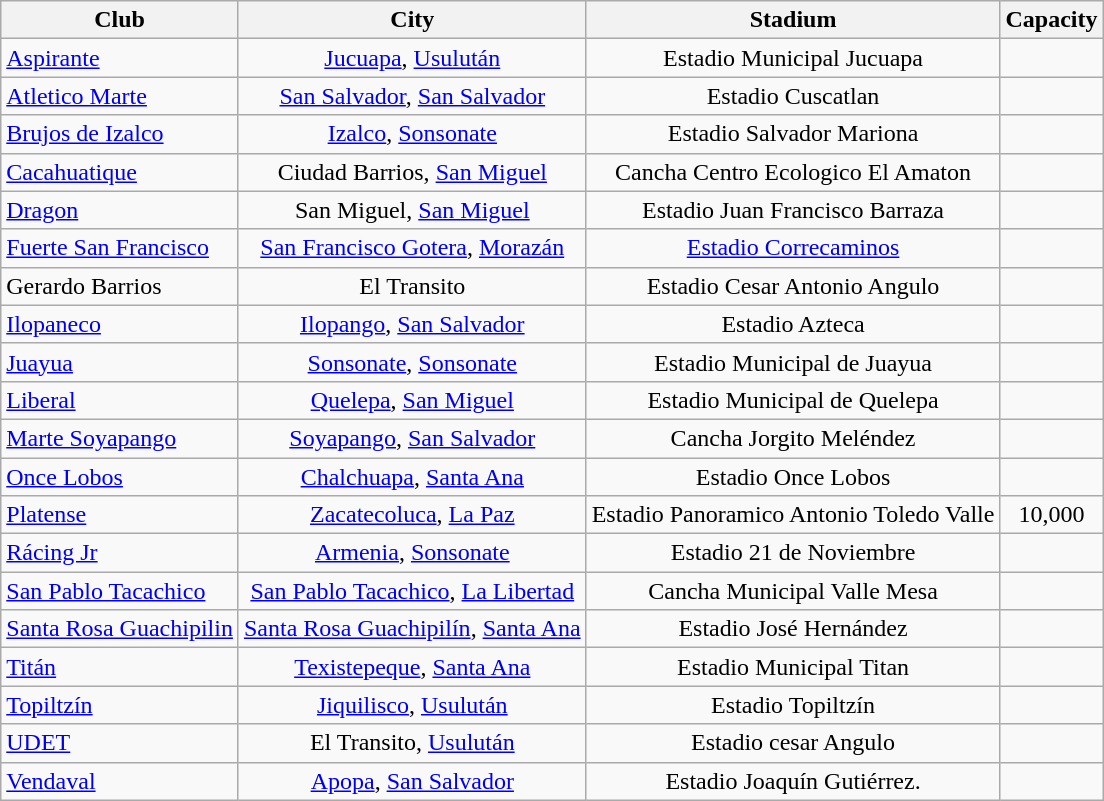<table class="wikitable sortable" style="text-align: center;">
<tr>
<th>Club</th>
<th>City</th>
<th>Stadium</th>
<th>Capacity</th>
</tr>
<tr>
<td align="left"><a href='#'>Aspirante</a></td>
<td><a href='#'>Jucuapa</a>, <a href='#'>Usulután</a></td>
<td>Estadio Municipal Jucuapa</td>
<td></td>
</tr>
<tr>
<td align="left"><a href='#'>Atletico Marte</a></td>
<td><a href='#'>San Salvador</a>, <a href='#'>San Salvador</a></td>
<td>Estadio Cuscatlan</td>
<td></td>
</tr>
<tr>
<td align="left"><a href='#'>Brujos de Izalco</a></td>
<td><a href='#'>Izalco</a>, <a href='#'>Sonsonate</a></td>
<td>Estadio Salvador Mariona</td>
<td></td>
</tr>
<tr>
<td align="left"><a href='#'>Cacahuatique</a></td>
<td>Ciudad Barrios, <a href='#'>San Miguel</a></td>
<td>Cancha Centro Ecologico El Amaton</td>
<td></td>
</tr>
<tr>
<td align="left"><a href='#'>Dragon</a></td>
<td>San Miguel, <a href='#'>San Miguel</a></td>
<td>Estadio Juan Francisco Barraza</td>
<td></td>
</tr>
<tr>
<td align="left"><a href='#'>Fuerte San Francisco</a></td>
<td><a href='#'>San Francisco Gotera</a>, <a href='#'>Morazán</a></td>
<td><a href='#'>Estadio Correcaminos</a></td>
<td></td>
</tr>
<tr>
<td align="left">Gerardo Barrios</td>
<td>El Transito</td>
<td>Estadio Cesar Antonio Angulo</td>
<td></td>
</tr>
<tr>
<td align="left"><a href='#'>Ilopaneco</a></td>
<td><a href='#'>Ilopango</a>, <a href='#'>San Salvador</a></td>
<td>Estadio Azteca</td>
<td></td>
</tr>
<tr>
<td align="left"><a href='#'>Juayua</a></td>
<td><a href='#'>Sonsonate</a>, <a href='#'>Sonsonate</a></td>
<td>Estadio Municipal de Juayua</td>
<td></td>
</tr>
<tr>
<td align="left"><a href='#'>Liberal</a></td>
<td><a href='#'>Quelepa</a>, <a href='#'>San Miguel</a></td>
<td>Estadio Municipal de Quelepa</td>
<td></td>
</tr>
<tr>
<td align="left"><a href='#'>Marte Soyapango</a></td>
<td><a href='#'>Soyapango</a>, <a href='#'>San Salvador</a></td>
<td>Cancha Jorgito Meléndez</td>
<td></td>
</tr>
<tr>
<td align="left"><a href='#'>Once Lobos</a></td>
<td><a href='#'>Chalchuapa</a>, <a href='#'>Santa Ana</a></td>
<td>Estadio Once Lobos</td>
<td></td>
</tr>
<tr>
<td align="left"><a href='#'>Platense</a></td>
<td><a href='#'>Zacatecoluca</a>, <a href='#'>La Paz</a></td>
<td>Estadio Panoramico Antonio Toledo Valle</td>
<td>10,000</td>
</tr>
<tr>
<td align="left"><a href='#'>Rácing Jr</a></td>
<td><a href='#'>Armenia</a>, <a href='#'>Sonsonate</a></td>
<td>Estadio 21 de Noviembre</td>
<td></td>
</tr>
<tr>
<td align="left"><a href='#'>San Pablo Tacachico</a></td>
<td><a href='#'>San Pablo Tacachico</a>, <a href='#'>La Libertad</a></td>
<td>Cancha Municipal Valle Mesa</td>
<td></td>
</tr>
<tr>
<td align="left"><a href='#'>Santa Rosa Guachipilin</a></td>
<td><a href='#'>Santa Rosa Guachipilín</a>, <a href='#'>Santa Ana</a></td>
<td>Estadio José Hernández</td>
<td></td>
</tr>
<tr>
<td align="left"><a href='#'>Titán</a></td>
<td><a href='#'>Texistepeque</a>, <a href='#'>Santa Ana</a></td>
<td>Estadio Municipal Titan</td>
<td></td>
</tr>
<tr>
<td align="left"><a href='#'>Topiltzín</a></td>
<td><a href='#'>Jiquilisco</a>, <a href='#'>Usulután</a></td>
<td>Estadio Topiltzín</td>
<td></td>
</tr>
<tr>
<td align="left"><a href='#'>UDET</a></td>
<td>El Transito, <a href='#'>Usulután</a></td>
<td>Estadio cesar Angulo</td>
<td></td>
</tr>
<tr>
<td align="left"><a href='#'>Vendaval</a></td>
<td><a href='#'>Apopa</a>, <a href='#'>San Salvador</a></td>
<td>Estadio Joaquín Gutiérrez.</td>
<td></td>
</tr>
</table>
